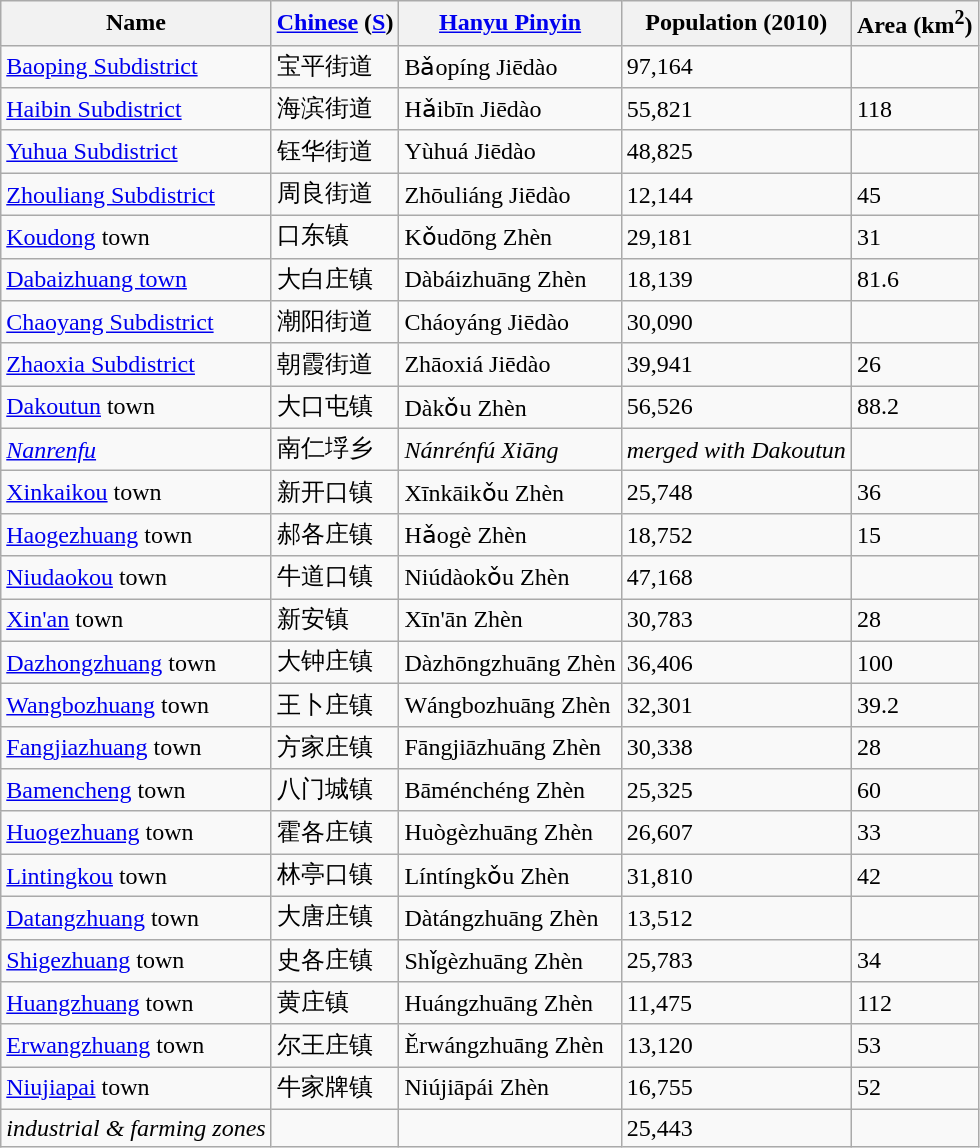<table class="wikitable">
<tr>
<th>Name</th>
<th><a href='#'>Chinese</a> (<a href='#'>S</a>)</th>
<th><a href='#'>Hanyu Pinyin</a></th>
<th>Population (2010)</th>
<th>Area (km<sup>2</sup>)</th>
</tr>
<tr>
<td><a href='#'>Baoping Subdistrict</a></td>
<td>宝平街道</td>
<td>Bǎopíng Jiēdào</td>
<td>97,164</td>
<td></td>
</tr>
<tr>
<td><a href='#'>Haibin Subdistrict</a></td>
<td>海滨街道</td>
<td>Hǎibīn Jiēdào</td>
<td>55,821</td>
<td>118</td>
</tr>
<tr>
<td><a href='#'>Yuhua Subdistrict</a></td>
<td>钰华街道</td>
<td>Yùhuá Jiēdào</td>
<td>48,825</td>
<td></td>
</tr>
<tr>
<td><a href='#'>Zhouliang Subdistrict</a></td>
<td>周良街道</td>
<td>Zhōuliáng Jiēdào</td>
<td>12,144</td>
<td>45</td>
</tr>
<tr>
<td><a href='#'>Koudong</a> town</td>
<td>口东镇</td>
<td>Kǒudōng Zhèn</td>
<td>29,181</td>
<td>31</td>
</tr>
<tr>
<td><a href='#'>Dabaizhuang town</a></td>
<td>大白庄镇</td>
<td>Dàbáizhuāng Zhèn</td>
<td>18,139</td>
<td>81.6</td>
</tr>
<tr>
<td><a href='#'>Chaoyang Subdistrict</a></td>
<td>潮阳街道</td>
<td>Cháoyáng Jiēdào</td>
<td>30,090</td>
<td></td>
</tr>
<tr>
<td><a href='#'>Zhaoxia Subdistrict</a></td>
<td>朝霞街道</td>
<td>Zhāoxiá Jiēdào</td>
<td>39,941</td>
<td>26</td>
</tr>
<tr>
<td><a href='#'>Dakoutun</a> town</td>
<td>大口屯镇</td>
<td>Dàkǒu Zhèn</td>
<td>56,526</td>
<td>88.2</td>
</tr>
<tr>
<td><em><a href='#'>Nanrenfu</a></em></td>
<td>南仁垺乡</td>
<td><em>Nánrénfú Xiāng</em></td>
<td><em>merged with Dakoutun</em></td>
<td></td>
</tr>
<tr>
<td><a href='#'>Xinkaikou</a> town</td>
<td>新开口镇</td>
<td>Xīnkāikǒu Zhèn</td>
<td>25,748</td>
<td>36</td>
</tr>
<tr>
<td><a href='#'>Haogezhuang</a> town</td>
<td>郝各庄镇</td>
<td>Hǎogè Zhèn</td>
<td>18,752</td>
<td>15</td>
</tr>
<tr>
<td><a href='#'>Niudaokou</a> town</td>
<td>牛道口镇</td>
<td>Niúdàokǒu Zhèn</td>
<td>47,168</td>
<td></td>
</tr>
<tr>
<td><a href='#'>Xin'an</a> town</td>
<td>新安镇</td>
<td>Xīn'ān Zhèn</td>
<td>30,783</td>
<td>28</td>
</tr>
<tr>
<td><a href='#'>Dazhongzhuang</a> town</td>
<td>大钟庄镇</td>
<td>Dàzhōngzhuāng Zhèn</td>
<td>36,406</td>
<td>100</td>
</tr>
<tr>
<td><a href='#'>Wangbozhuang</a> town</td>
<td>王卜庄镇</td>
<td>Wángbozhuāng Zhèn</td>
<td>32,301</td>
<td>39.2</td>
</tr>
<tr>
<td><a href='#'>Fangjiazhuang</a> town</td>
<td>方家庄镇</td>
<td>Fāngjiāzhuāng Zhèn</td>
<td>30,338</td>
<td>28</td>
</tr>
<tr>
<td><a href='#'>Bamencheng</a> town</td>
<td>八门城镇</td>
<td>Bāménchéng Zhèn</td>
<td>25,325</td>
<td>60</td>
</tr>
<tr>
<td><a href='#'>Huogezhuang</a> town</td>
<td>霍各庄镇</td>
<td>Huògèzhuāng Zhèn</td>
<td>26,607</td>
<td>33</td>
</tr>
<tr>
<td><a href='#'>Lintingkou</a> town</td>
<td>林亭口镇</td>
<td>Líntíngkǒu Zhèn</td>
<td>31,810</td>
<td>42</td>
</tr>
<tr>
<td><a href='#'>Datangzhuang</a> town</td>
<td>大唐庄镇</td>
<td>Dàtángzhuāng Zhèn</td>
<td>13,512</td>
<td></td>
</tr>
<tr>
<td><a href='#'>Shigezhuang</a> town</td>
<td>史各庄镇</td>
<td>Shǐgèzhuāng Zhèn</td>
<td>25,783</td>
<td>34</td>
</tr>
<tr>
<td><a href='#'>Huangzhuang</a> town</td>
<td>黄庄镇</td>
<td>Huángzhuāng Zhèn</td>
<td>11,475</td>
<td>112</td>
</tr>
<tr>
<td><a href='#'>Erwangzhuang</a> town</td>
<td>尔王庄镇</td>
<td>Ěrwángzhuāng Zhèn</td>
<td>13,120</td>
<td>53</td>
</tr>
<tr>
<td><a href='#'>Niujiapai</a> town</td>
<td>牛家牌镇</td>
<td>Niújiāpái Zhèn</td>
<td>16,755</td>
<td>52</td>
</tr>
<tr>
<td><em>industrial & farming zones</em></td>
<td></td>
<td></td>
<td>25,443</td>
<td></td>
</tr>
</table>
